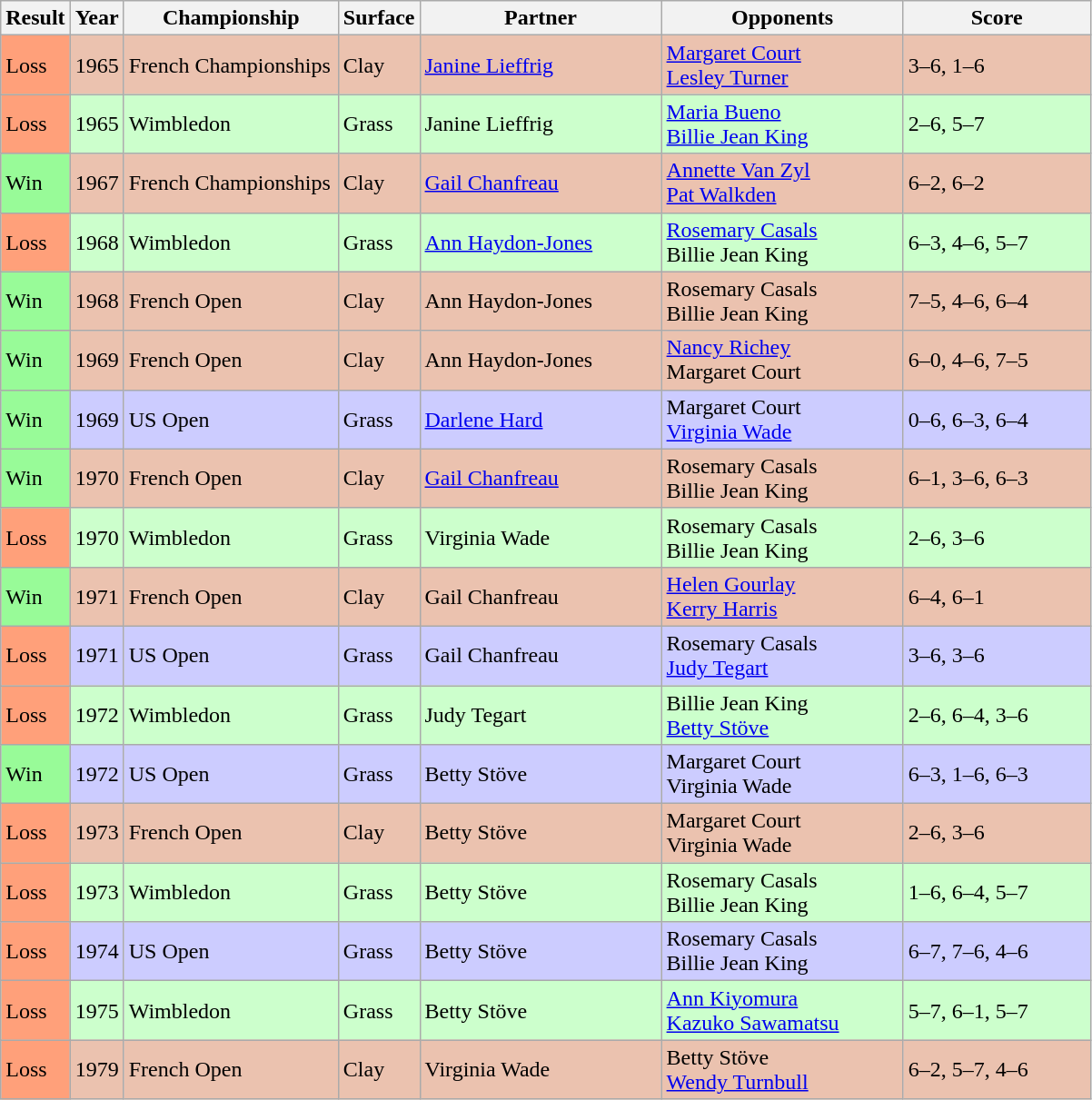<table class="sortable wikitable">
<tr>
<th>Result</th>
<th>Year</th>
<th style="width:150px">Championship</th>
<th style="width:50px">Surface</th>
<th style="width:170px">Partner</th>
<th style="width:170px">Opponents</th>
<th style="width:130px" class="unsortable">Score</th>
</tr>
<tr style="background:#ebc2af;">
<td style="background:#ffa07a;">Loss</td>
<td>1965</td>
<td>French Championships</td>
<td>Clay</td>
<td> <a href='#'>Janine Lieffrig</a></td>
<td> <a href='#'>Margaret Court</a> <br>  <a href='#'>Lesley Turner</a></td>
<td>3–6, 1–6</td>
</tr>
<tr style="background:#cfc;">
<td style="background:#ffa07a;">Loss</td>
<td>1965</td>
<td>Wimbledon</td>
<td>Grass</td>
<td> Janine Lieffrig</td>
<td> <a href='#'>Maria Bueno</a> <br>  <a href='#'>Billie Jean King</a></td>
<td>2–6, 5–7</td>
</tr>
<tr style="background:#ebc2af;">
<td style="background:#98fb98;">Win</td>
<td>1967</td>
<td>French Championships</td>
<td>Clay</td>
<td> <a href='#'>Gail Chanfreau</a></td>
<td> <a href='#'>Annette Van Zyl</a> <br>  <a href='#'>Pat Walkden</a></td>
<td>6–2, 6–2</td>
</tr>
<tr style="background:#cfc;">
<td style="background:#ffa07a;">Loss</td>
<td>1968</td>
<td>Wimbledon</td>
<td>Grass</td>
<td> <a href='#'>Ann Haydon-Jones</a></td>
<td> <a href='#'>Rosemary Casals</a> <br>  Billie Jean King</td>
<td>6–3, 4–6, 5–7</td>
</tr>
<tr style="background:#ebc2af;">
<td style="background:#98fb98;">Win</td>
<td>1968</td>
<td>French Open</td>
<td>Clay</td>
<td> Ann Haydon-Jones</td>
<td> Rosemary Casals <br>  Billie Jean King</td>
<td>7–5, 4–6, 6–4</td>
</tr>
<tr style="background:#ebc2af;">
<td style="background:#98fb98;">Win</td>
<td>1969</td>
<td>French Open</td>
<td>Clay</td>
<td> Ann Haydon-Jones</td>
<td> <a href='#'>Nancy Richey</a> <br>  Margaret Court</td>
<td>6–0, 4–6, 7–5</td>
</tr>
<tr style="background:#ccf;">
<td style="background:#98fb98;">Win</td>
<td>1969</td>
<td>US Open</td>
<td>Grass</td>
<td> <a href='#'>Darlene Hard</a></td>
<td> Margaret Court <br>  <a href='#'>Virginia Wade</a></td>
<td>0–6, 6–3, 6–4</td>
</tr>
<tr style="background:#ebc2af;">
<td style="background:#98fb98;">Win</td>
<td>1970</td>
<td>French Open</td>
<td>Clay</td>
<td> <a href='#'>Gail Chanfreau</a></td>
<td> Rosemary Casals <br>  Billie Jean King</td>
<td>6–1, 3–6, 6–3</td>
</tr>
<tr style="background:#cfc;">
<td style="background:#ffa07a;">Loss</td>
<td>1970</td>
<td>Wimbledon</td>
<td>Grass</td>
<td> Virginia Wade</td>
<td> Rosemary Casals <br>  Billie Jean King</td>
<td>2–6, 3–6</td>
</tr>
<tr style="background:#ebc2af;">
<td style="background:#98fb98;">Win</td>
<td>1971</td>
<td>French Open</td>
<td>Clay</td>
<td> Gail Chanfreau</td>
<td> <a href='#'>Helen Gourlay</a> <br>  <a href='#'>Kerry Harris</a></td>
<td>6–4, 6–1</td>
</tr>
<tr style="background:#ccf;">
<td style="background:#ffa07a;">Loss</td>
<td>1971</td>
<td>US Open</td>
<td>Grass</td>
<td> Gail Chanfreau</td>
<td> Rosemary Casals <br>  <a href='#'>Judy Tegart</a></td>
<td>3–6, 3–6</td>
</tr>
<tr style="background:#cfc;">
<td style="background:#ffa07a;">Loss</td>
<td>1972</td>
<td>Wimbledon</td>
<td>Grass</td>
<td> Judy Tegart</td>
<td> Billie Jean King <br>  <a href='#'>Betty Stöve</a></td>
<td>2–6, 6–4, 3–6</td>
</tr>
<tr style="background:#ccf;">
<td style="background:#98fb98;">Win</td>
<td>1972</td>
<td>US Open</td>
<td>Grass</td>
<td> Betty Stöve</td>
<td> Margaret Court <br>  Virginia Wade</td>
<td>6–3, 1–6, 6–3</td>
</tr>
<tr style="background:#ebc2af;">
<td style="background:#ffa07a;">Loss</td>
<td>1973</td>
<td>French Open</td>
<td>Clay</td>
<td> Betty Stöve</td>
<td> Margaret Court <br>  Virginia Wade</td>
<td>2–6, 3–6</td>
</tr>
<tr style="background:#cfc;">
<td style="background:#ffa07a;">Loss</td>
<td>1973</td>
<td>Wimbledon</td>
<td>Grass</td>
<td> Betty Stöve</td>
<td> Rosemary Casals <br>  Billie Jean King</td>
<td>1–6, 6–4, 5–7</td>
</tr>
<tr style="background:#ccf;">
<td style="background:#ffa07a;">Loss</td>
<td>1974</td>
<td>US Open</td>
<td>Grass</td>
<td> Betty Stöve</td>
<td> Rosemary Casals <br>  Billie Jean King</td>
<td>6–7, 7–6, 4–6</td>
</tr>
<tr style="background:#cfc;">
<td style="background:#ffa07a;">Loss</td>
<td>1975</td>
<td>Wimbledon</td>
<td>Grass</td>
<td> Betty Stöve</td>
<td> <a href='#'>Ann Kiyomura</a> <br>  <a href='#'>Kazuko Sawamatsu</a></td>
<td>5–7, 6–1, 5–7</td>
</tr>
<tr style="background:#ebc2af;">
<td style="background:#ffa07a;">Loss</td>
<td>1979</td>
<td>French Open</td>
<td>Clay</td>
<td> Virginia Wade</td>
<td> Betty Stöve <br>  <a href='#'>Wendy Turnbull</a></td>
<td>6–2, 5–7, 4–6</td>
</tr>
</table>
